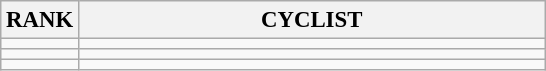<table class="wikitable" style="font-size:95%;">
<tr>
<th>RANK</th>
<th align="left" style="width: 20em">CYCLIST</th>
</tr>
<tr>
<td align="center"></td>
<td></td>
</tr>
<tr>
<td align="center"></td>
<td></td>
</tr>
<tr>
<td align="center"></td>
<td></td>
</tr>
</table>
